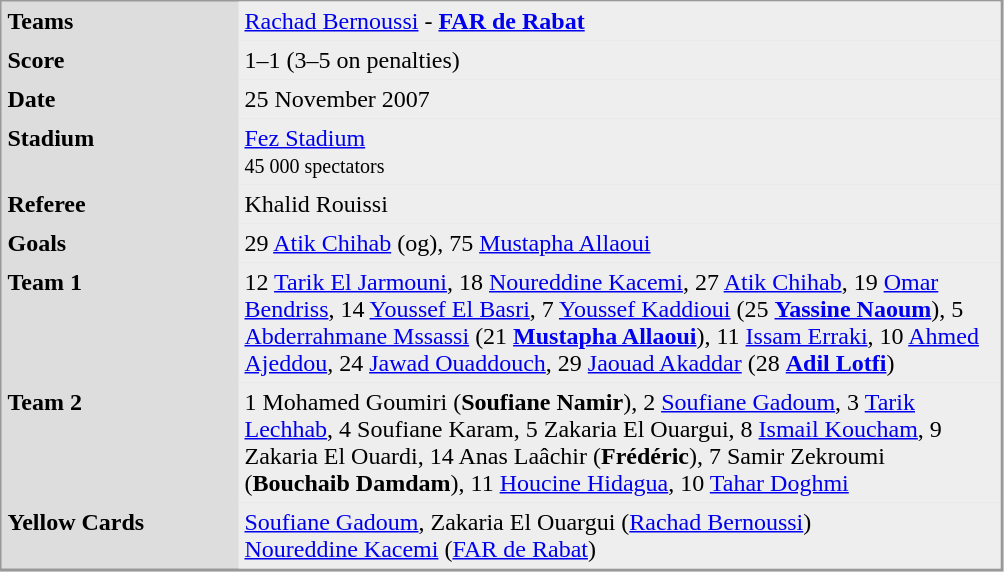<table align="left" cellpadding="4" cellspacing="0"  style="margin: 0 0 0 0; border: 1px solid #999; border-right-width: 2px; border-bottom-width: 2px; background-color: #DDDDDD">
<tr>
<td width="150" valign="top"><strong>Teams</strong></td>
<td width="500" bgcolor=#EEEEEE><a href='#'>Rachad Bernoussi</a> - <strong><a href='#'>FAR de Rabat</a></strong></td>
</tr>
<tr>
<td valign="top"><strong>Score</strong></td>
<td bgcolor=#EEEEEE>1–1 (3–5 on penalties)</td>
</tr>
<tr>
<td valign="top"><strong>Date</strong></td>
<td bgcolor=#EEEEEE>25 November 2007<br></td>
</tr>
<tr>
<td valign="top"><strong>Stadium</strong></td>
<td bgcolor=#EEEEEE><a href='#'>Fez Stadium</a><br><small>45 000 spectators</small></td>
</tr>
<tr>
<td valign="top"><strong>Referee</strong></td>
<td bgcolor=#EEEEEE>Khalid Rouissi</td>
</tr>
<tr>
<td valign="top"><strong>Goals</strong></td>
<td bgcolor=#EEEEEE>29 <a href='#'>Atik Chihab</a> (og), 75 <a href='#'>Mustapha Allaoui</a></td>
</tr>
<tr>
<td valign="top"><strong>Team 1</strong></td>
<td bgcolor=#EEEEEE>12 <a href='#'>Tarik El Jarmouni</a>, 18 <a href='#'>Noureddine Kacemi</a>, 27 <a href='#'>Atik Chihab</a>, 19 <a href='#'>Omar Bendriss</a>, 14 <a href='#'>Youssef El Basri</a>, 7 <a href='#'>Youssef Kaddioui</a> (25 <strong><a href='#'>Yassine Naoum</a></strong>), 5 <a href='#'>Abderrahmane Mssassi</a> (21 <strong><a href='#'>Mustapha Allaoui</a></strong>), 11 <a href='#'>Issam Erraki</a>, 10 <a href='#'>Ahmed Ajeddou</a>, 24 <a href='#'>Jawad Ouaddouch</a>, 29 <a href='#'>Jaouad Akaddar</a> (28 <strong><a href='#'>Adil Lotfi</a></strong>)</td>
</tr>
<tr>
<td valign="top"><strong>Team 2</strong></td>
<td bgcolor=#EEEEEE>1 Mohamed Goumiri (<strong>Soufiane Namir</strong>), 2 <a href='#'>Soufiane Gadoum</a>,  3 <a href='#'>Tarik Lechhab</a>, 4 Soufiane Karam, 5  Zakaria El Ouargui, 8 <a href='#'>Ismail Koucham</a>, 9 Zakaria El Ouardi, 14 Anas Laâchir (<strong>Frédéric</strong>), 7 Samir Zekroumi (<strong>Bouchaib Damdam</strong>), 11 <a href='#'>Houcine Hidagua</a>, 10 <a href='#'>Tahar Doghmi</a></td>
</tr>
<tr>
<td valign="top"><strong>Yellow Cards</strong></td>
<td bgcolor=#EEEEEE><a href='#'>Soufiane Gadoum</a>, Zakaria El Ouargui (<a href='#'>Rachad Bernoussi</a>)<br><a href='#'>Noureddine Kacemi</a> (<a href='#'>FAR de Rabat</a>)</td>
</tr>
</table>
